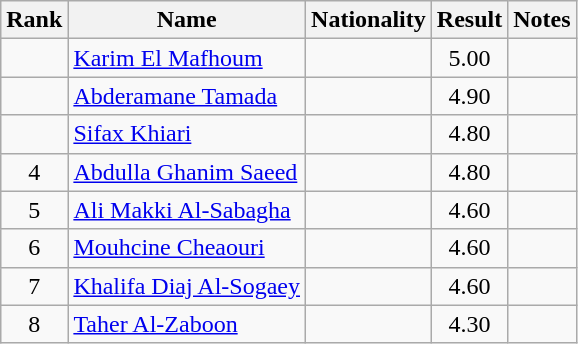<table class="wikitable sortable" style="text-align:center">
<tr>
<th>Rank</th>
<th>Name</th>
<th>Nationality</th>
<th>Result</th>
<th>Notes</th>
</tr>
<tr>
<td></td>
<td align=left><a href='#'>Karim El Mafhoum</a></td>
<td align=left></td>
<td>5.00</td>
<td></td>
</tr>
<tr>
<td></td>
<td align=left><a href='#'>Abderamane Tamada</a></td>
<td align=left></td>
<td>4.90</td>
<td></td>
</tr>
<tr>
<td></td>
<td align=left><a href='#'>Sifax Khiari</a></td>
<td align=left></td>
<td>4.80</td>
<td></td>
</tr>
<tr>
<td>4</td>
<td align=left><a href='#'>Abdulla Ghanim Saeed</a></td>
<td align=left></td>
<td>4.80</td>
<td></td>
</tr>
<tr>
<td>5</td>
<td align=left><a href='#'>Ali Makki Al-Sabagha</a></td>
<td align=left></td>
<td>4.60</td>
<td></td>
</tr>
<tr>
<td>6</td>
<td align=left><a href='#'>Mouhcine Cheaouri</a></td>
<td align=left></td>
<td>4.60</td>
<td></td>
</tr>
<tr>
<td>7</td>
<td align=left><a href='#'>Khalifa Diaj Al-Sogaey</a></td>
<td align=left></td>
<td>4.60</td>
<td></td>
</tr>
<tr>
<td>8</td>
<td align=left><a href='#'>Taher Al-Zaboon</a></td>
<td align=left></td>
<td>4.30</td>
<td></td>
</tr>
</table>
